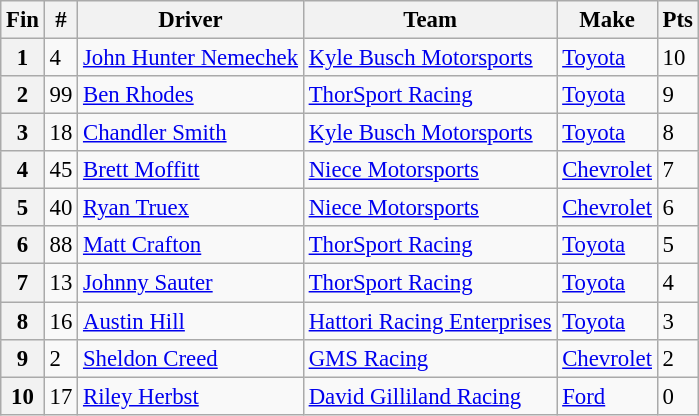<table class="wikitable" style="font-size:95%">
<tr>
<th>Fin</th>
<th>#</th>
<th>Driver</th>
<th>Team</th>
<th>Make</th>
<th>Pts</th>
</tr>
<tr>
<th>1</th>
<td>4</td>
<td><a href='#'>John Hunter Nemechek</a></td>
<td><a href='#'>Kyle Busch Motorsports</a></td>
<td><a href='#'>Toyota</a></td>
<td>10</td>
</tr>
<tr>
<th>2</th>
<td>99</td>
<td><a href='#'>Ben Rhodes</a></td>
<td><a href='#'>ThorSport Racing</a></td>
<td><a href='#'>Toyota</a></td>
<td>9</td>
</tr>
<tr>
<th>3</th>
<td>18</td>
<td><a href='#'>Chandler Smith</a></td>
<td><a href='#'>Kyle Busch Motorsports</a></td>
<td><a href='#'>Toyota</a></td>
<td>8</td>
</tr>
<tr>
<th>4</th>
<td>45</td>
<td><a href='#'>Brett Moffitt</a></td>
<td><a href='#'>Niece Motorsports</a></td>
<td><a href='#'>Chevrolet</a></td>
<td>7</td>
</tr>
<tr>
<th>5</th>
<td>40</td>
<td><a href='#'>Ryan Truex</a></td>
<td><a href='#'>Niece Motorsports</a></td>
<td><a href='#'>Chevrolet</a></td>
<td>6</td>
</tr>
<tr>
<th>6</th>
<td>88</td>
<td><a href='#'>Matt Crafton</a></td>
<td><a href='#'>ThorSport Racing</a></td>
<td><a href='#'>Toyota</a></td>
<td>5</td>
</tr>
<tr>
<th>7</th>
<td>13</td>
<td><a href='#'>Johnny Sauter</a></td>
<td><a href='#'>ThorSport Racing</a></td>
<td><a href='#'>Toyota</a></td>
<td>4</td>
</tr>
<tr>
<th>8</th>
<td>16</td>
<td><a href='#'>Austin Hill</a></td>
<td><a href='#'>Hattori Racing Enterprises</a></td>
<td><a href='#'>Toyota</a></td>
<td>3</td>
</tr>
<tr>
<th>9</th>
<td>2</td>
<td><a href='#'>Sheldon Creed</a></td>
<td><a href='#'>GMS Racing</a></td>
<td><a href='#'>Chevrolet</a></td>
<td>2</td>
</tr>
<tr>
<th>10</th>
<td>17</td>
<td><a href='#'>Riley Herbst</a></td>
<td><a href='#'>David Gilliland Racing</a></td>
<td><a href='#'>Ford</a></td>
<td>0</td>
</tr>
</table>
